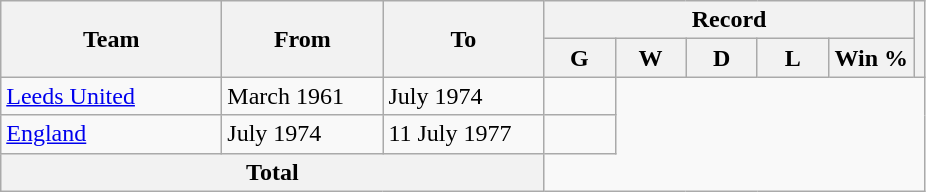<table class="wikitable" style="text-align: center">
<tr>
<th rowspan="2!" style="width:140px;">Team</th>
<th rowspan="2!" style="width:100px;">From</th>
<th rowspan="2!" style="width:100px;">To</th>
<th colspan="5">Record</th>
<th rowspan="2"></th>
</tr>
<tr>
<th width=40>G</th>
<th width=40>W</th>
<th width=40>D</th>
<th width=40>L</th>
<th width=50>Win %</th>
</tr>
<tr>
<td align=left><a href='#'>Leeds United</a></td>
<td align=left>March 1961</td>
<td align=left>July 1974<br></td>
<td></td>
</tr>
<tr>
<td align=left><a href='#'>England</a></td>
<td align=left>July 1974</td>
<td align=left>11 July 1977<br></td>
<td></td>
</tr>
<tr>
<th colspan="3">Total<br></th>
</tr>
</table>
